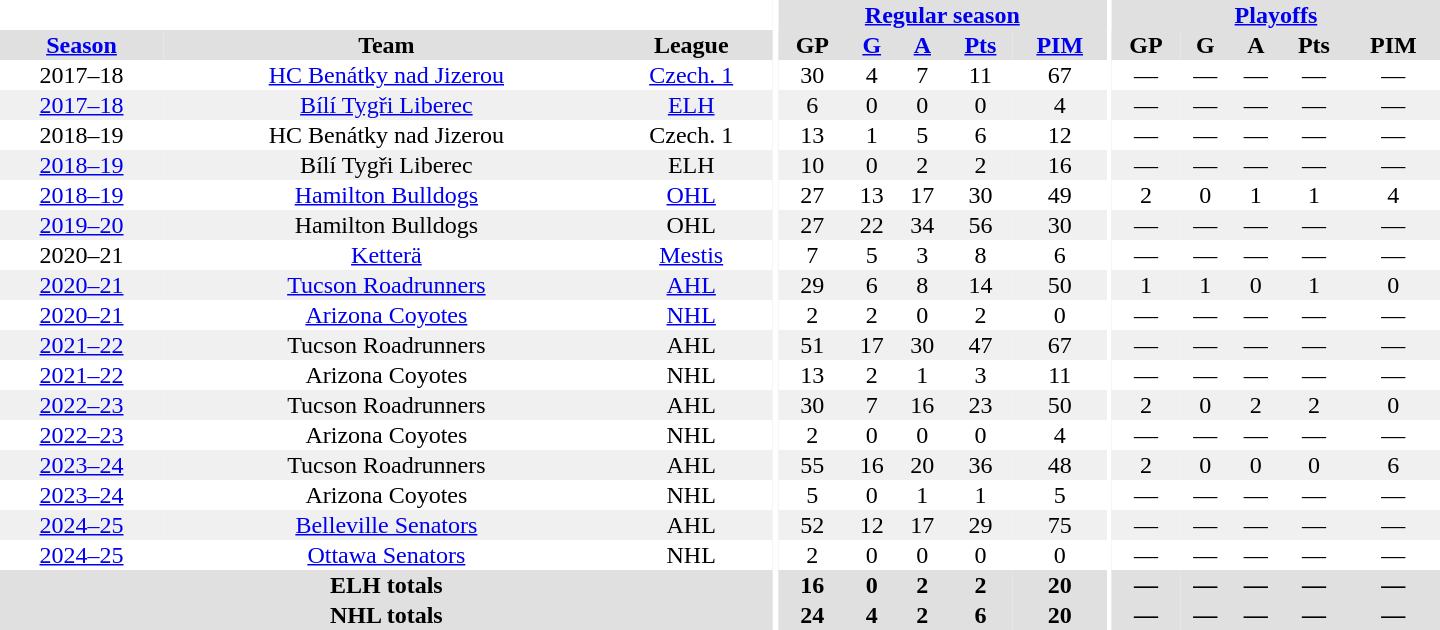<table border="0" cellpadding="1" cellspacing="0" style="text-align:center; width:60em;">
<tr bgcolor="#e0e0e0">
<th colspan="3" bgcolor="#ffffff"></th>
<th rowspan="99" bgcolor="#ffffff"></th>
<th colspan="5"><a href='#'>Regular season</a></th>
<th rowspan="99" bgcolor="#ffffff"></th>
<th colspan="5"><a href='#'>Playoffs</a></th>
</tr>
<tr bgcolor="#e0e0e0">
<th><a href='#'>Season</a></th>
<th>Team</th>
<th>League</th>
<th>GP</th>
<th><a href='#'>G</a></th>
<th><a href='#'>A</a></th>
<th><a href='#'>Pts</a></th>
<th><a href='#'>PIM</a></th>
<th>GP</th>
<th>G</th>
<th>A</th>
<th>Pts</th>
<th>PIM</th>
</tr>
<tr>
<td>2017–18</td>
<td><a href='#'>HC Benátky nad Jizerou</a></td>
<td><a href='#'>Czech. 1</a></td>
<td>30</td>
<td>4</td>
<td>7</td>
<td>11</td>
<td>67</td>
<td>—</td>
<td>—</td>
<td>—</td>
<td>—</td>
<td>—</td>
</tr>
<tr bgcolor="#f0f0f0">
<td><a href='#'>2017–18</a></td>
<td><a href='#'>Bílí Tygři Liberec</a></td>
<td><a href='#'>ELH</a></td>
<td>6</td>
<td>0</td>
<td>0</td>
<td>0</td>
<td>4</td>
<td>—</td>
<td>—</td>
<td>—</td>
<td>—</td>
<td>—</td>
</tr>
<tr>
<td>2018–19</td>
<td>HC Benátky nad Jizerou</td>
<td>Czech. 1</td>
<td>13</td>
<td>1</td>
<td>5</td>
<td>6</td>
<td>12</td>
<td>—</td>
<td>—</td>
<td>—</td>
<td>—</td>
<td>—</td>
</tr>
<tr bgcolor="#f0f0f0">
<td><a href='#'>2018–19</a></td>
<td>Bílí Tygři Liberec</td>
<td>ELH</td>
<td>10</td>
<td>0</td>
<td>2</td>
<td>2</td>
<td>16</td>
<td>—</td>
<td>—</td>
<td>—</td>
<td>—</td>
<td>—</td>
</tr>
<tr>
<td><a href='#'>2018–19</a></td>
<td><a href='#'>Hamilton Bulldogs</a></td>
<td><a href='#'>OHL</a></td>
<td>27</td>
<td>13</td>
<td>17</td>
<td>30</td>
<td>49</td>
<td>2</td>
<td>0</td>
<td>1</td>
<td>1</td>
<td>4</td>
</tr>
<tr bgcolor="#f0f0f0">
<td><a href='#'>2019–20</a></td>
<td>Hamilton Bulldogs</td>
<td>OHL</td>
<td>27</td>
<td>22</td>
<td>34</td>
<td>56</td>
<td>30</td>
<td>—</td>
<td>—</td>
<td>—</td>
<td>—</td>
<td>—</td>
</tr>
<tr>
<td>2020–21</td>
<td><a href='#'>Ketterä</a></td>
<td><a href='#'>Mestis</a></td>
<td>7</td>
<td>5</td>
<td>3</td>
<td>8</td>
<td>6</td>
<td>—</td>
<td>—</td>
<td>—</td>
<td>—</td>
<td>—</td>
</tr>
<tr bgcolor="#f0f0f0">
<td><a href='#'>2020–21</a></td>
<td><a href='#'>Tucson Roadrunners</a></td>
<td><a href='#'>AHL</a></td>
<td>29</td>
<td>6</td>
<td>8</td>
<td>14</td>
<td>50</td>
<td>1</td>
<td>1</td>
<td>0</td>
<td>1</td>
<td>0</td>
</tr>
<tr>
<td><a href='#'>2020–21</a></td>
<td><a href='#'>Arizona Coyotes</a></td>
<td><a href='#'>NHL</a></td>
<td>2</td>
<td>2</td>
<td>0</td>
<td>2</td>
<td>0</td>
<td>—</td>
<td>—</td>
<td>—</td>
<td>—</td>
<td>—</td>
</tr>
<tr bgcolor="#f0f0f0">
<td><a href='#'>2021–22</a></td>
<td>Tucson Roadrunners</td>
<td>AHL</td>
<td>51</td>
<td>17</td>
<td>30</td>
<td>47</td>
<td>67</td>
<td>—</td>
<td>—</td>
<td>—</td>
<td>—</td>
<td>—</td>
</tr>
<tr>
<td><a href='#'>2021–22</a></td>
<td>Arizona Coyotes</td>
<td>NHL</td>
<td>13</td>
<td>2</td>
<td>1</td>
<td>3</td>
<td>11</td>
<td>—</td>
<td>—</td>
<td>—</td>
<td>—</td>
<td>—</td>
</tr>
<tr bgcolor="#f0f0f0">
<td><a href='#'>2022–23</a></td>
<td>Tucson Roadrunners</td>
<td>AHL</td>
<td>30</td>
<td>7</td>
<td>16</td>
<td>23</td>
<td>50</td>
<td>2</td>
<td>0</td>
<td>2</td>
<td>2</td>
<td>0</td>
</tr>
<tr>
<td><a href='#'>2022–23</a></td>
<td>Arizona Coyotes</td>
<td>NHL</td>
<td>2</td>
<td>0</td>
<td>0</td>
<td>0</td>
<td>4</td>
<td>—</td>
<td>—</td>
<td>—</td>
<td>—</td>
<td>—</td>
</tr>
<tr bgcolor="#f0f0f0">
<td><a href='#'>2023–24</a></td>
<td>Tucson Roadrunners</td>
<td>AHL</td>
<td>55</td>
<td>16</td>
<td>20</td>
<td>36</td>
<td>48</td>
<td>2</td>
<td>0</td>
<td>0</td>
<td>0</td>
<td>6</td>
</tr>
<tr>
<td><a href='#'>2023–24</a></td>
<td>Arizona Coyotes</td>
<td>NHL</td>
<td>5</td>
<td>0</td>
<td>1</td>
<td>1</td>
<td>5</td>
<td>—</td>
<td>—</td>
<td>—</td>
<td>—</td>
<td>—</td>
</tr>
<tr bgcolor="#f0f0f0">
<td><a href='#'>2024–25</a></td>
<td><a href='#'>Belleville Senators</a></td>
<td>AHL</td>
<td>52</td>
<td>12</td>
<td>17</td>
<td>29</td>
<td>75</td>
<td>—</td>
<td>—</td>
<td>—</td>
<td>—</td>
<td>—</td>
</tr>
<tr>
<td><a href='#'>2024–25</a></td>
<td><a href='#'>Ottawa Senators</a></td>
<td>NHL</td>
<td>2</td>
<td>0</td>
<td>0</td>
<td>0</td>
<td>0</td>
<td>—</td>
<td>—</td>
<td>—</td>
<td>—</td>
<td>—</td>
</tr>
<tr bgcolor="#e0e0e0">
<th colspan="3">ELH totals</th>
<th>16</th>
<th>0</th>
<th>2</th>
<th>2</th>
<th>20</th>
<th>—</th>
<th>—</th>
<th>—</th>
<th>—</th>
<th>—</th>
</tr>
<tr bgcolor="#e0e0e0">
<th colspan="3">NHL totals</th>
<th>24</th>
<th>4</th>
<th>2</th>
<th>6</th>
<th>20</th>
<th>—</th>
<th>—</th>
<th>—</th>
<th>—</th>
<th>—</th>
</tr>
</table>
